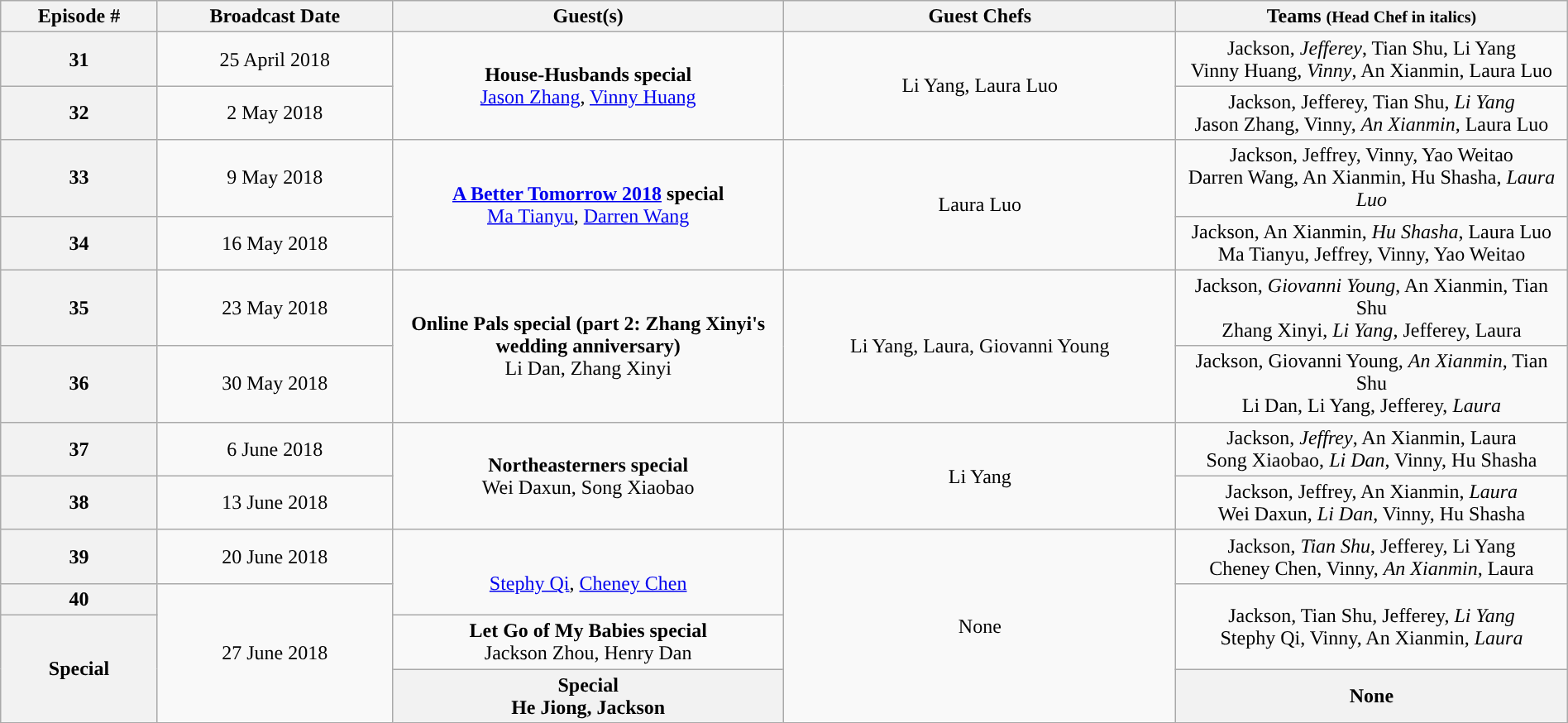<table class="wikitable" style="text-align:center; width:100%">
<tr>
<th style="width:10%;”">Episode #</th>
<th style="width:15%;”">Broadcast Date</th>
<th style="width:25%;”">Guest(s)</th>
<th style="width:25%;”">Guest Chefs</th>
<th style="width:25%;”">Teams <small>(Head Chef in italics)</small></th>
</tr>
<tr>
<th>31</th>
<td>25 April 2018</td>
<td rowspan="2"><strong>House-Husbands special</strong><br><a href='#'>Jason Zhang</a>, <a href='#'>Vinny Huang</a></td>
<td rowspan="2">Li Yang, Laura Luo</td>
<td>Jackson, <em>Jefferey</em>, Tian Shu, Li Yang<br>Vinny Huang, <em>Vinny</em>, An Xianmin, Laura Luo</td>
</tr>
<tr>
<th>32</th>
<td>2 May 2018</td>
<td>Jackson, Jefferey, Tian Shu, <em>Li Yang</em><br>Jason Zhang, Vinny, <em>An Xianmin</em>, Laura Luo</td>
</tr>
<tr>
<th>33</th>
<td>9 May 2018</td>
<td rowspan="2"><strong><a href='#'>A Better Tomorrow 2018</a> special</strong><br><a href='#'>Ma Tianyu</a>,  <a href='#'>Darren Wang</a></td>
<td rowspan="2">Laura Luo</td>
<td>Jackson, Jeffrey, Vinny, Yao Weitao<br>Darren Wang, An Xianmin, Hu Shasha, <em>Laura Luo</em></td>
</tr>
<tr>
<th>34</th>
<td>16 May 2018</td>
<td>Jackson, An Xianmin, <em>Hu Shasha</em>, Laura Luo<br>Ma Tianyu, Jeffrey, Vinny, Yao Weitao</td>
</tr>
<tr>
<th>35</th>
<td>23 May 2018</td>
<td rowspan="2"><strong>Online Pals special (part 2: Zhang Xinyi's wedding anniversary)</strong><br>Li Dan, Zhang Xinyi</td>
<td rowspan="2">Li Yang, Laura, Giovanni Young</td>
<td>Jackson, <em>Giovanni Young</em>, An Xianmin, Tian Shu<br>Zhang Xinyi, <em>Li Yang</em>, Jefferey, Laura</td>
</tr>
<tr>
<th>36</th>
<td>30 May 2018</td>
<td>Jackson, Giovanni Young, <em>An Xianmin</em>, Tian Shu<br>Li Dan, Li Yang, Jefferey, <em>Laura</em></td>
</tr>
<tr>
<th>37</th>
<td>6 June 2018</td>
<td rowspan="2"><strong>Northeasterners special</strong><br>Wei Daxun, Song Xiaobao</td>
<td rowspan="2">Li Yang</td>
<td>Jackson, <em>Jeffrey</em>, An Xianmin, Laura<br>Song Xiaobao, <em>Li Dan</em>, Vinny, Hu Shasha</td>
</tr>
<tr>
<th>38</th>
<td>13 June 2018</td>
<td>Jackson, Jeffrey, An Xianmin, <em>Laura</em><br>Wei Daxun, <em>Li Dan</em>, Vinny, Hu Shasha</td>
</tr>
<tr>
<th>39</th>
<td>20 June 2018</td>
<td rowspan="2"><br><a href='#'>Stephy Qi</a>, <a href='#'>Cheney Chen</a></td>
<td rowspan="4">None</td>
<td>Jackson, <em>Tian Shu</em>, Jefferey, Li Yang<br>Cheney Chen, Vinny, <em>An Xianmin</em>, Laura</td>
</tr>
<tr>
<th>40</th>
<td rowspan="3">27 June 2018</td>
<td rowspan="2">Jackson, Tian Shu, Jefferey, <em>Li Yang</em><br>Stephy Qi, Vinny, An Xianmin, <em>Laura</em></td>
</tr>
<tr>
<th rowspan="2">Special</th>
<td><strong>Let Go of My Babies special</strong><br>Jackson Zhou, Henry Dan</td>
</tr>
<tr>
<th>Special<br>He Jiong, Jackson</th>
<th>None</th>
</tr>
</table>
